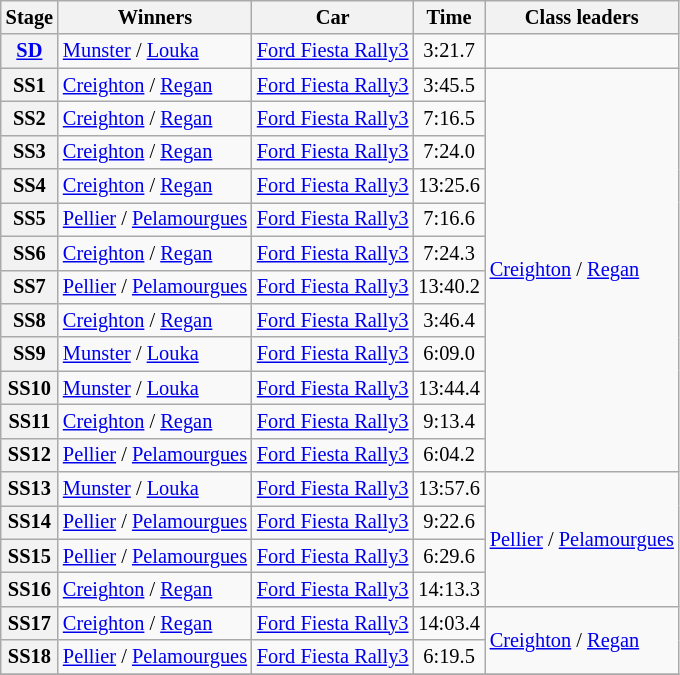<table class="wikitable" style="font-size:85%">
<tr>
<th>Stage</th>
<th>Winners</th>
<th>Car</th>
<th>Time</th>
<th>Class leaders</th>
</tr>
<tr>
<th><a href='#'>SD</a></th>
<td><a href='#'>Munster</a> / <a href='#'>Louka</a></td>
<td><a href='#'>Ford Fiesta Rally3</a></td>
<td align="center">3:21.7</td>
<td></td>
</tr>
<tr>
<th>SS1</th>
<td><a href='#'>Creighton</a> / <a href='#'>Regan</a></td>
<td><a href='#'>Ford Fiesta Rally3</a></td>
<td align="center">3:45.5</td>
<td rowspan="12"><a href='#'>Creighton</a> / <a href='#'>Regan</a></td>
</tr>
<tr>
<th>SS2</th>
<td><a href='#'>Creighton</a> / <a href='#'>Regan</a></td>
<td><a href='#'>Ford Fiesta Rally3</a></td>
<td align="center">7:16.5</td>
</tr>
<tr>
<th>SS3</th>
<td><a href='#'>Creighton</a> / <a href='#'>Regan</a></td>
<td><a href='#'>Ford Fiesta Rally3</a></td>
<td align="center">7:24.0</td>
</tr>
<tr>
<th>SS4</th>
<td><a href='#'>Creighton</a> / <a href='#'>Regan</a></td>
<td><a href='#'>Ford Fiesta Rally3</a></td>
<td align="center">13:25.6</td>
</tr>
<tr>
<th>SS5</th>
<td><a href='#'>Pellier</a> / <a href='#'>Pelamourgues</a></td>
<td><a href='#'>Ford Fiesta Rally3</a></td>
<td align="center">7:16.6</td>
</tr>
<tr>
<th>SS6</th>
<td><a href='#'>Creighton</a> / <a href='#'>Regan</a></td>
<td><a href='#'>Ford Fiesta Rally3</a></td>
<td align="center">7:24.3</td>
</tr>
<tr>
<th>SS7</th>
<td><a href='#'>Pellier</a> / <a href='#'>Pelamourgues</a></td>
<td><a href='#'>Ford Fiesta Rally3</a></td>
<td align="center">13:40.2</td>
</tr>
<tr>
<th>SS8</th>
<td><a href='#'>Creighton</a> / <a href='#'>Regan</a></td>
<td><a href='#'>Ford Fiesta Rally3</a></td>
<td align="center">3:46.4</td>
</tr>
<tr>
<th>SS9</th>
<td><a href='#'>Munster</a> / <a href='#'>Louka</a></td>
<td><a href='#'>Ford Fiesta Rally3</a></td>
<td align="center">6:09.0</td>
</tr>
<tr>
<th>SS10</th>
<td><a href='#'>Munster</a> / <a href='#'>Louka</a></td>
<td><a href='#'>Ford Fiesta Rally3</a></td>
<td align="center">13:44.4</td>
</tr>
<tr>
<th>SS11</th>
<td><a href='#'>Creighton</a> / <a href='#'>Regan</a></td>
<td><a href='#'>Ford Fiesta Rally3</a></td>
<td align="center">9:13.4</td>
</tr>
<tr>
<th>SS12</th>
<td><a href='#'>Pellier</a> / <a href='#'>Pelamourgues</a></td>
<td><a href='#'>Ford Fiesta Rally3</a></td>
<td align="center">6:04.2</td>
</tr>
<tr>
<th>SS13</th>
<td><a href='#'>Munster</a> / <a href='#'>Louka</a></td>
<td><a href='#'>Ford Fiesta Rally3</a></td>
<td align="center">13:57.6</td>
<td rowspan="4"><a href='#'>Pellier</a> / <a href='#'>Pelamourgues</a></td>
</tr>
<tr>
<th>SS14</th>
<td><a href='#'>Pellier</a> / <a href='#'>Pelamourgues</a></td>
<td><a href='#'>Ford Fiesta Rally3</a></td>
<td align="center">9:22.6</td>
</tr>
<tr>
<th>SS15</th>
<td><a href='#'>Pellier</a> / <a href='#'>Pelamourgues</a></td>
<td><a href='#'>Ford Fiesta Rally3</a></td>
<td align="center">6:29.6</td>
</tr>
<tr>
<th>SS16</th>
<td><a href='#'>Creighton</a> / <a href='#'>Regan</a></td>
<td><a href='#'>Ford Fiesta Rally3</a></td>
<td align="center">14:13.3</td>
</tr>
<tr>
<th>SS17</th>
<td><a href='#'>Creighton</a> / <a href='#'>Regan</a></td>
<td><a href='#'>Ford Fiesta Rally3</a></td>
<td align="center">14:03.4</td>
<td rowspan="2"><a href='#'>Creighton</a> / <a href='#'>Regan</a></td>
</tr>
<tr>
<th>SS18</th>
<td><a href='#'>Pellier</a> / <a href='#'>Pelamourgues</a></td>
<td><a href='#'>Ford Fiesta Rally3</a></td>
<td align="center">6:19.5</td>
</tr>
<tr>
</tr>
</table>
